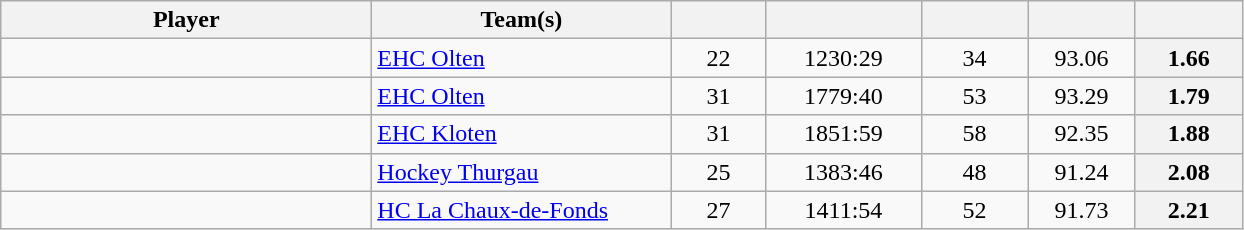<table class="wikitable sortable" style="text-align: center">
<tr>
<th style="width: 15em;">Player</th>
<th style="width: 12em;">Team(s)</th>
<th style="width: 3.5em;"></th>
<th style="width: 6em;"></th>
<th style="width: 4em;"></th>
<th style="width: 4em;"></th>
<th style="width: 4em;"></th>
</tr>
<tr>
<td style="text-align:left;"> </td>
<td style="text-align:left;"><a href='#'>EHC Olten</a></td>
<td>22</td>
<td>1230:29</td>
<td>34</td>
<td>93.06</td>
<th>1.66</th>
</tr>
<tr>
<td style="text-align:left;"> </td>
<td style="text-align:left;"><a href='#'>EHC Olten</a></td>
<td>31</td>
<td>1779:40</td>
<td>53</td>
<td>93.29</td>
<th>1.79</th>
</tr>
<tr>
<td style="text-align:left;"> </td>
<td style="text-align:left;"><a href='#'>EHC Kloten</a></td>
<td>31</td>
<td>1851:59</td>
<td>58</td>
<td>92.35</td>
<th>1.88</th>
</tr>
<tr>
<td style="text-align:left;"> </td>
<td style="text-align:left;"><a href='#'>Hockey Thurgau</a></td>
<td>25</td>
<td>1383:46</td>
<td>48</td>
<td>91.24</td>
<th>2.08</th>
</tr>
<tr>
<td style="text-align:left;"> </td>
<td style="text-align:left;"><a href='#'>HC La Chaux-de-Fonds</a></td>
<td>27</td>
<td>1411:54</td>
<td>52</td>
<td>91.73</td>
<th>2.21</th>
</tr>
</table>
